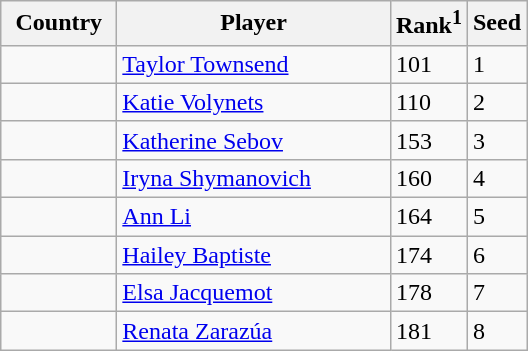<table class="sortable wikitable">
<tr>
<th width="70">Country</th>
<th width="175">Player</th>
<th>Rank<sup>1</sup></th>
<th>Seed</th>
</tr>
<tr>
<td></td>
<td><a href='#'>Taylor Townsend</a></td>
<td>101</td>
<td>1</td>
</tr>
<tr>
<td></td>
<td><a href='#'>Katie Volynets</a></td>
<td>110</td>
<td>2</td>
</tr>
<tr>
<td></td>
<td><a href='#'>Katherine Sebov</a></td>
<td>153</td>
<td>3</td>
</tr>
<tr>
<td></td>
<td><a href='#'>Iryna Shymanovich</a></td>
<td>160</td>
<td>4</td>
</tr>
<tr>
<td></td>
<td><a href='#'>Ann Li</a></td>
<td>164</td>
<td>5</td>
</tr>
<tr>
<td></td>
<td><a href='#'>Hailey Baptiste</a></td>
<td>174</td>
<td>6</td>
</tr>
<tr>
<td></td>
<td><a href='#'>Elsa Jacquemot</a></td>
<td>178</td>
<td>7</td>
</tr>
<tr>
<td></td>
<td><a href='#'>Renata Zarazúa</a></td>
<td>181</td>
<td>8</td>
</tr>
</table>
